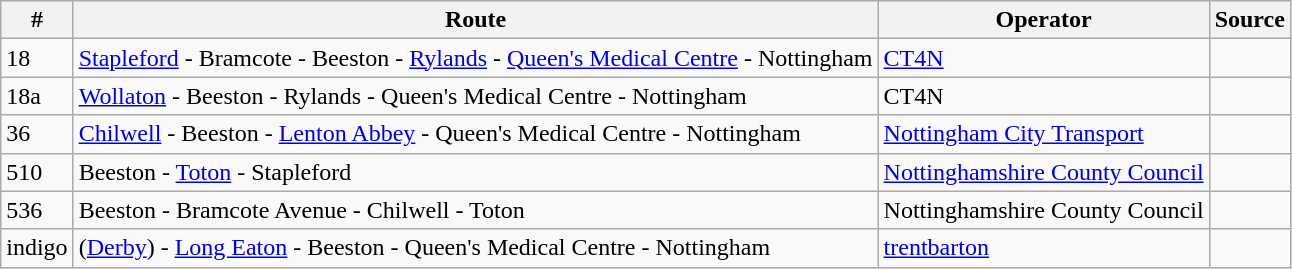<table class="wikitable sortable">
<tr>
<th width="30">#</th>
<th>Route</th>
<th>Operator</th>
<th width="30">Source</th>
</tr>
<tr ->
<td>18</td>
<td><a href='#'>Stapleford</a> - Bramcote - Beeston - <a href='#'>Rylands</a> - <a href='#'>Queen's Medical Centre</a> - Nottingham</td>
<td><a href='#'>CT4N</a></td>
<td></td>
</tr>
<tr>
<td>18a</td>
<td><a href='#'>Wollaton</a> - Beeston - Rylands - Queen's Medical Centre - Nottingham</td>
<td>CT4N</td>
<td></td>
</tr>
<tr ->
<td>36</td>
<td><a href='#'>Chilwell</a> - Beeston - <a href='#'>Lenton Abbey</a> - Queen's Medical Centre - Nottingham</td>
<td><a href='#'>Nottingham City Transport</a></td>
<td></td>
</tr>
<tr ->
<td>510</td>
<td>Beeston - <a href='#'>Toton</a> - Stapleford</td>
<td><a href='#'>Nottinghamshire County Council</a></td>
<td></td>
</tr>
<tr ->
<td>536</td>
<td>Beeston - Bramcote Avenue - Chilwell - Toton</td>
<td>Nottinghamshire County Council</td>
<td></td>
</tr>
<tr ->
<td>indigo</td>
<td>(<a href='#'>Derby</a>) - <a href='#'>Long Eaton</a> - Beeston - Queen's Medical Centre - Nottingham</td>
<td><a href='#'>trentbarton</a></td>
<td></td>
</tr>
</table>
